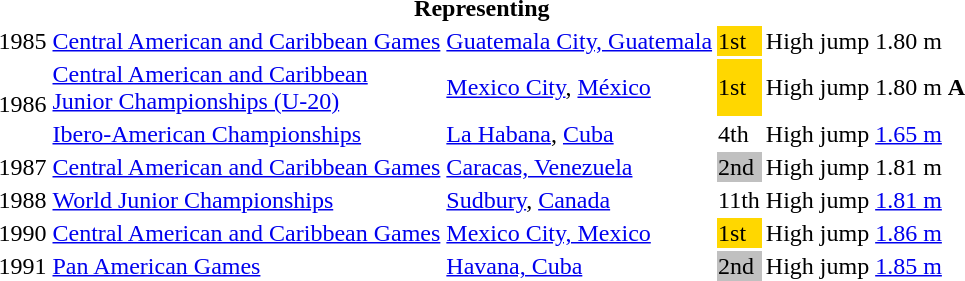<table>
<tr>
<th colspan="6">Representing </th>
</tr>
<tr>
<td>1985</td>
<td><a href='#'>Central American and Caribbean Games</a></td>
<td><a href='#'>Guatemala City, Guatemala</a></td>
<td bgcolor="gold">1st</td>
<td>High jump</td>
<td>1.80 m</td>
</tr>
<tr>
<td rowspan=2>1986</td>
<td><a href='#'>Central American and Caribbean<br>Junior Championships (U-20)</a></td>
<td><a href='#'>Mexico City</a>, <a href='#'>México</a></td>
<td bgcolor=gold>1st</td>
<td>High jump</td>
<td>1.80 m <strong>A</strong></td>
</tr>
<tr>
<td><a href='#'>Ibero-American Championships</a></td>
<td><a href='#'>La Habana</a>, <a href='#'>Cuba</a></td>
<td>4th</td>
<td>High jump</td>
<td><a href='#'>1.65 m</a></td>
</tr>
<tr>
<td>1987</td>
<td><a href='#'>Central American and Caribbean Games</a></td>
<td><a href='#'>Caracas, Venezuela</a></td>
<td bgcolor="silver">2nd</td>
<td>High jump</td>
<td>1.81 m</td>
</tr>
<tr>
<td>1988</td>
<td><a href='#'>World Junior Championships</a></td>
<td><a href='#'>Sudbury</a>, <a href='#'>Canada</a></td>
<td>11th</td>
<td>High jump</td>
<td><a href='#'>1.81 m</a></td>
</tr>
<tr>
<td>1990</td>
<td><a href='#'>Central American and Caribbean Games</a></td>
<td><a href='#'>Mexico City, Mexico</a></td>
<td bgcolor="gold">1st</td>
<td>High jump</td>
<td><a href='#'>1.86 m</a></td>
</tr>
<tr>
<td>1991</td>
<td><a href='#'>Pan American Games</a></td>
<td><a href='#'>Havana, Cuba</a></td>
<td bgcolor="silver">2nd</td>
<td>High jump</td>
<td><a href='#'>1.85 m</a></td>
</tr>
</table>
